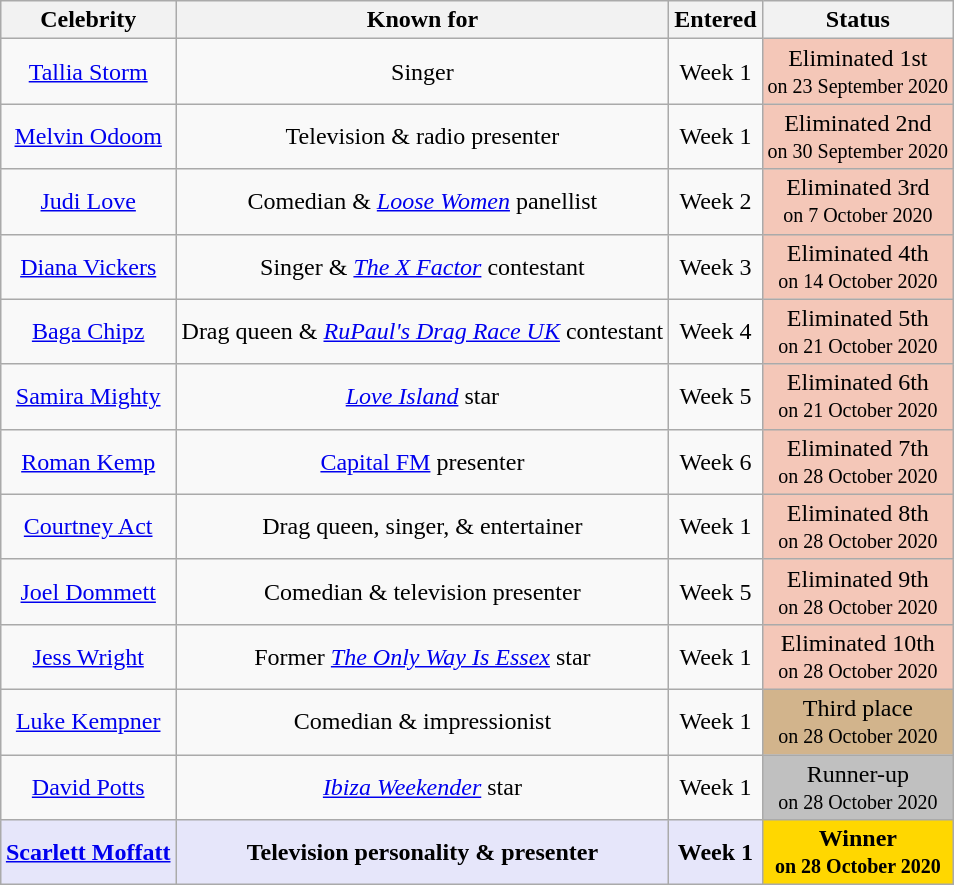<table class="wikitable" style="margin: auto; text-align: center">
<tr>
<th>Celebrity</th>
<th>Known for</th>
<th>Entered</th>
<th>Status</th>
</tr>
<tr>
<td><a href='#'>Tallia Storm</a></td>
<td>Singer</td>
<td>Week 1</td>
<td style="background:#f4c7b8">Eliminated 1st<br><small>on 23 September 2020</small></td>
</tr>
<tr>
<td><a href='#'>Melvin Odoom</a></td>
<td>Television & radio presenter</td>
<td>Week 1</td>
<td style="background:#f4c7b8">Eliminated 2nd<br><small>on 30 September 2020</small></td>
</tr>
<tr>
<td><a href='#'>Judi Love</a></td>
<td>Comedian & <em><a href='#'>Loose Women</a></em> panellist</td>
<td>Week 2</td>
<td style="background:#f4c7b8">Eliminated 3rd<br><small>on 7 October 2020</small></td>
</tr>
<tr>
<td><a href='#'>Diana Vickers</a></td>
<td>Singer & <em><a href='#'>The X Factor</a></em> contestant</td>
<td>Week 3</td>
<td style="background:#f4c7b8">Eliminated 4th<br><small>on 14 October 2020</small></td>
</tr>
<tr>
<td><a href='#'>Baga Chipz</a></td>
<td>Drag queen & <em><a href='#'>RuPaul's Drag Race UK</a></em> contestant</td>
<td>Week 4</td>
<td style="background:#f4c7b8">Eliminated 5th<br><small>on 21 October 2020</small></td>
</tr>
<tr>
<td><a href='#'>Samira Mighty</a></td>
<td><em><a href='#'>Love Island</a></em> star</td>
<td>Week 5</td>
<td style="background:#f4c7b8">Eliminated 6th<br><small>on 21 October 2020</small></td>
</tr>
<tr>
<td><a href='#'>Roman Kemp</a></td>
<td><a href='#'>Capital FM</a> presenter</td>
<td>Week 6</td>
<td style="background:#f4c7b8">Eliminated 7th<br><small>on 28 October 2020</small></td>
</tr>
<tr>
<td><a href='#'>Courtney Act</a></td>
<td>Drag queen, singer, & entertainer</td>
<td>Week 1</td>
<td style="background:#f4c7b8">Eliminated 8th<br><small>on 28 October 2020</small></td>
</tr>
<tr>
<td><a href='#'>Joel Dommett</a></td>
<td>Comedian & television presenter</td>
<td>Week 5</td>
<td style="background:#f4c7b8">Eliminated 9th<br><small>on 28 October 2020</small></td>
</tr>
<tr>
<td><a href='#'>Jess Wright</a></td>
<td>Former <em><a href='#'>The Only Way Is Essex</a></em> star</td>
<td>Week 1</td>
<td style="background:#f4c7b8">Eliminated 10th<br><small>on 28 October 2020</small></td>
</tr>
<tr>
<td><a href='#'>Luke Kempner</a></td>
<td>Comedian & impressionist</td>
<td>Week 1</td>
<td style="background:tan">Third place<br><small>on 28 October 2020</small></td>
</tr>
<tr>
<td><a href='#'>David Potts</a></td>
<td><em><a href='#'>Ibiza Weekender</a></em> star</td>
<td>Week 1</td>
<td style="background:silver">Runner-up<br><small>on 28 October 2020</small></td>
</tr>
<tr>
<td style="background:lavender"><strong><a href='#'>Scarlett Moffatt</a></strong></td>
<td style="background:lavender"><strong>Television personality & presenter</strong></td>
<td style="background:lavender"><strong>Week 1</strong></td>
<td style="background:gold"><strong>Winner<br><small>on 28 October 2020</small></strong></td>
</tr>
</table>
